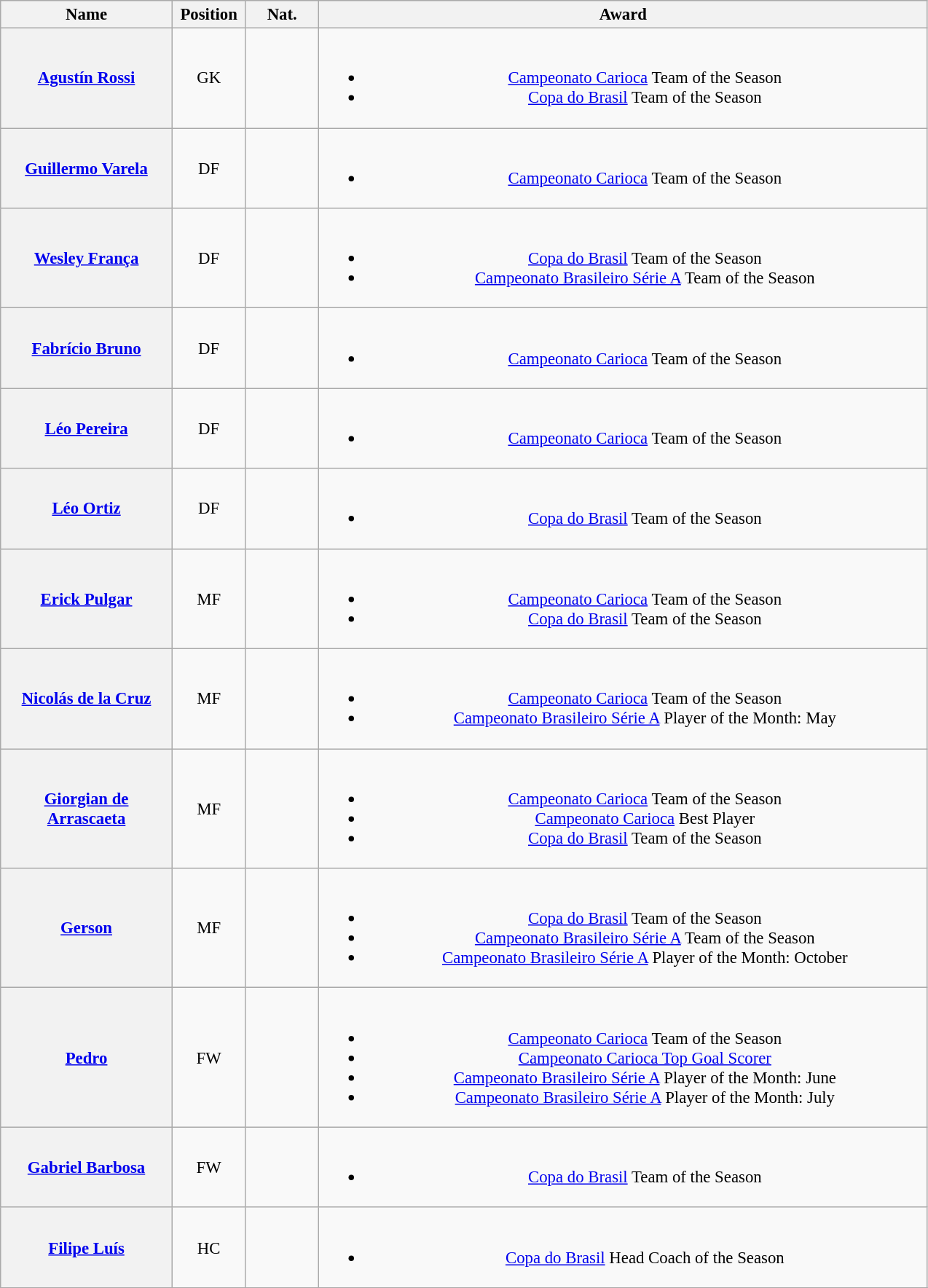<table class="wikitable" style="font-size: 95%; text-align: center">
<tr>
<th width="150">Name</th>
<th width="60">Position</th>
<th width="60">Nat.</th>
<th width="550">Award</th>
</tr>
<tr>
<th rowspan="1"><a href='#'>Agustín Rossi</a></th>
<td rowspan="1">GK</td>
<td rowspan="1"></td>
<td><br><ul><li><a href='#'>Campeonato Carioca</a> Team of the Season</li><li><a href='#'>Copa do Brasil</a> Team of the Season</li></ul></td>
</tr>
<tr>
<th rowspan="1"><a href='#'>Guillermo Varela</a></th>
<td rowspan="1">DF</td>
<td rowspan="1"></td>
<td><br><ul><li><a href='#'>Campeonato Carioca</a> Team of the Season</li></ul></td>
</tr>
<tr>
<th rowspan="1"><a href='#'>Wesley França</a></th>
<td rowspan="1">DF</td>
<td rowspan="1"></td>
<td><br><ul><li><a href='#'>Copa do Brasil</a> Team of the Season</li><li><a href='#'>Campeonato Brasileiro Série A</a> Team of the Season</li></ul></td>
</tr>
<tr>
<th rowspan="1"><a href='#'>Fabrício Bruno</a></th>
<td rowspan="1">DF</td>
<td rowspan="1"></td>
<td><br><ul><li><a href='#'>Campeonato Carioca</a> Team of the Season</li></ul></td>
</tr>
<tr>
<th rowspan="1"><a href='#'>Léo Pereira</a></th>
<td rowspan="1">DF</td>
<td rowspan="1"></td>
<td><br><ul><li><a href='#'>Campeonato Carioca</a> Team of the Season</li></ul></td>
</tr>
<tr>
<th rowspan="1"><a href='#'>Léo Ortiz</a></th>
<td rowspan="1">DF</td>
<td rowspan="1"></td>
<td><br><ul><li><a href='#'>Copa do Brasil</a> Team of the Season</li></ul></td>
</tr>
<tr>
<th rowspan="1"><a href='#'>Erick Pulgar</a></th>
<td rowspan="1">MF</td>
<td rowspan="1"></td>
<td><br><ul><li><a href='#'>Campeonato Carioca</a> Team of the Season</li><li><a href='#'>Copa do Brasil</a> Team of the Season</li></ul></td>
</tr>
<tr>
<th rowspan="1"><a href='#'>Nicolás de la Cruz</a></th>
<td rowspan="1">MF</td>
<td rowspan="1"></td>
<td><br><ul><li><a href='#'>Campeonato Carioca</a> Team of the Season</li><li><a href='#'>Campeonato Brasileiro Série A</a> Player of the Month: May</li></ul></td>
</tr>
<tr>
<th rowspan="1"><a href='#'>Giorgian de Arrascaeta</a></th>
<td rowspan="1">MF</td>
<td rowspan="1"></td>
<td><br><ul><li><a href='#'>Campeonato Carioca</a> Team of the Season</li><li><a href='#'>Campeonato Carioca</a> Best Player</li><li><a href='#'>Copa do Brasil</a> Team of the Season</li></ul></td>
</tr>
<tr>
<th rowspan="1"><a href='#'>Gerson</a></th>
<td rowspan="1">MF</td>
<td rowspan="1"></td>
<td><br><ul><li><a href='#'>Copa do Brasil</a> Team of the Season</li><li><a href='#'>Campeonato Brasileiro Série A</a> Team of the Season</li><li><a href='#'>Campeonato Brasileiro Série A</a> Player of the Month: October</li></ul></td>
</tr>
<tr>
<th rowspan="1"><a href='#'>Pedro</a></th>
<td rowspan="1">FW</td>
<td rowspan="1"></td>
<td><br><ul><li><a href='#'>Campeonato Carioca</a> Team of the Season</li><li><a href='#'>Campeonato Carioca Top Goal Scorer</a></li><li><a href='#'>Campeonato Brasileiro Série A</a> Player of the Month: June</li><li><a href='#'>Campeonato Brasileiro Série A</a> Player of the Month: July</li></ul></td>
</tr>
<tr>
<th rowspan="1"><a href='#'>Gabriel Barbosa</a></th>
<td rowspan="1">FW</td>
<td rowspan="1"></td>
<td><br><ul><li><a href='#'>Copa do Brasil</a> Team of the Season</li></ul></td>
</tr>
<tr>
<th rowspan="1"><a href='#'>Filipe Luís</a></th>
<td rowspan="1">HC</td>
<td rowspan="1"></td>
<td><br><ul><li><a href='#'>Copa do Brasil</a> Head Coach of the Season</li></ul></td>
</tr>
<tr>
</tr>
</table>
